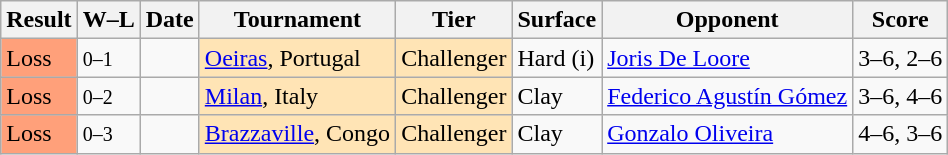<table class="sortable wikitable">
<tr>
<th>Result</th>
<th class="unsortable">W–L</th>
<th>Date</th>
<th>Tournament</th>
<th>Tier</th>
<th>Surface</th>
<th>Opponent</th>
<th class="unsortable">Score</th>
</tr>
<tr>
<td bgcolor=FFA07A>Loss</td>
<td><small>0–1</small></td>
<td><a href='#'></a></td>
<td style="background:moccasin;"><a href='#'>Oeiras</a>, Portugal</td>
<td style="background:moccasin;">Challenger</td>
<td>Hard (i)</td>
<td> <a href='#'>Joris De Loore</a></td>
<td>3–6, 2–6</td>
</tr>
<tr>
<td bgcolor=FFA07A>Loss</td>
<td><small>0–2</small></td>
<td><a href='#'></a></td>
<td style="background:moccasin;"><a href='#'>Milan</a>, Italy</td>
<td style="background:moccasin;">Challenger</td>
<td>Clay</td>
<td> <a href='#'>Federico Agustín Gómez</a></td>
<td>3–6, 4–6</td>
</tr>
<tr>
<td bgcolor=FFA07A>Loss</td>
<td><small>0–3</small></td>
<td><a href='#'></a></td>
<td style="background:moccasin;"><a href='#'>Brazzaville</a>, Congo</td>
<td style="background:moccasin;">Challenger</td>
<td>Clay</td>
<td> <a href='#'>Gonzalo Oliveira</a></td>
<td>4–6, 3–6</td>
</tr>
</table>
